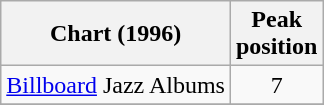<table class="wikitable">
<tr>
<th>Chart (1996)</th>
<th>Peak<br>position</th>
</tr>
<tr>
<td><a href='#'>Billboard</a> Jazz Albums</td>
<td align=center>7</td>
</tr>
<tr>
</tr>
</table>
